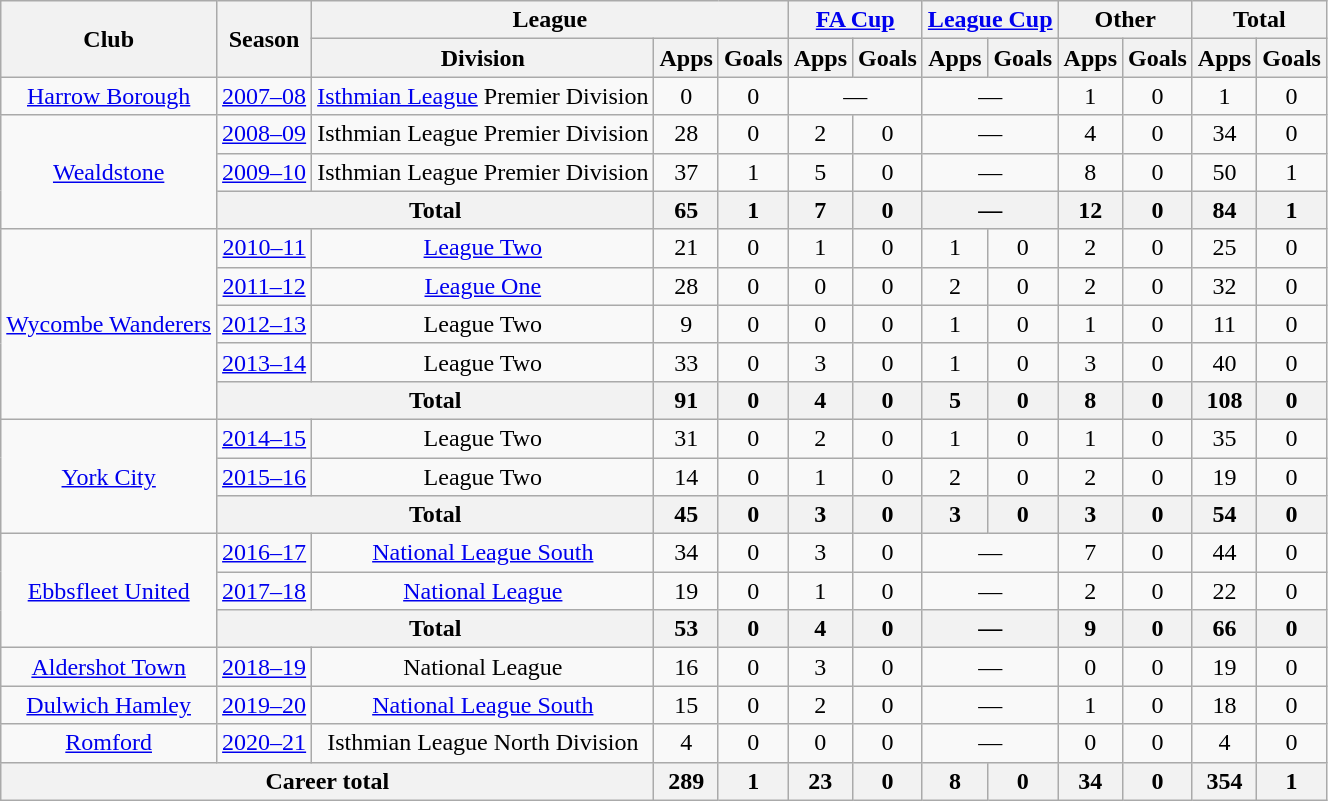<table class=wikitable style=text-align:center>
<tr>
<th rowspan=2>Club</th>
<th rowspan=2>Season</th>
<th colspan=3>League</th>
<th colspan=2><a href='#'>FA Cup</a></th>
<th colspan=2><a href='#'>League Cup</a></th>
<th colspan=2>Other</th>
<th colspan=2>Total</th>
</tr>
<tr>
<th>Division</th>
<th>Apps</th>
<th>Goals</th>
<th>Apps</th>
<th>Goals</th>
<th>Apps</th>
<th>Goals</th>
<th>Apps</th>
<th>Goals</th>
<th>Apps</th>
<th>Goals</th>
</tr>
<tr>
<td><a href='#'>Harrow Borough</a></td>
<td><a href='#'>2007–08</a></td>
<td><a href='#'>Isthmian League</a> Premier Division</td>
<td>0</td>
<td>0</td>
<td colspan=2>—</td>
<td colspan=2>—</td>
<td>1</td>
<td>0</td>
<td>1</td>
<td>0</td>
</tr>
<tr>
<td rowspan=3><a href='#'>Wealdstone</a></td>
<td><a href='#'>2008–09</a></td>
<td>Isthmian League Premier Division</td>
<td>28</td>
<td>0</td>
<td>2</td>
<td>0</td>
<td colspan=2>—</td>
<td>4</td>
<td>0</td>
<td>34</td>
<td>0</td>
</tr>
<tr>
<td><a href='#'>2009–10</a></td>
<td>Isthmian League Premier Division</td>
<td>37</td>
<td>1</td>
<td>5</td>
<td>0</td>
<td colspan=2>—</td>
<td>8</td>
<td>0</td>
<td>50</td>
<td>1</td>
</tr>
<tr>
<th colspan=2>Total</th>
<th>65</th>
<th>1</th>
<th>7</th>
<th>0</th>
<th colspan=2>—</th>
<th>12</th>
<th>0</th>
<th>84</th>
<th>1</th>
</tr>
<tr>
<td rowspan=5><a href='#'>Wycombe Wanderers</a></td>
<td><a href='#'>2010–11</a></td>
<td><a href='#'>League Two</a></td>
<td>21</td>
<td>0</td>
<td>1</td>
<td>0</td>
<td>1</td>
<td>0</td>
<td>2</td>
<td>0</td>
<td>25</td>
<td>0</td>
</tr>
<tr>
<td><a href='#'>2011–12</a></td>
<td><a href='#'>League One</a></td>
<td>28</td>
<td>0</td>
<td>0</td>
<td>0</td>
<td>2</td>
<td>0</td>
<td>2</td>
<td>0</td>
<td>32</td>
<td>0</td>
</tr>
<tr>
<td><a href='#'>2012–13</a></td>
<td>League Two</td>
<td>9</td>
<td>0</td>
<td>0</td>
<td>0</td>
<td>1</td>
<td>0</td>
<td>1</td>
<td>0</td>
<td>11</td>
<td>0</td>
</tr>
<tr>
<td><a href='#'>2013–14</a></td>
<td>League Two</td>
<td>33</td>
<td>0</td>
<td>3</td>
<td>0</td>
<td>1</td>
<td>0</td>
<td>3</td>
<td>0</td>
<td>40</td>
<td>0</td>
</tr>
<tr>
<th colspan=2>Total</th>
<th>91</th>
<th>0</th>
<th>4</th>
<th>0</th>
<th>5</th>
<th>0</th>
<th>8</th>
<th>0</th>
<th>108</th>
<th>0</th>
</tr>
<tr>
<td rowspan=3><a href='#'>York City</a></td>
<td><a href='#'>2014–15</a></td>
<td>League Two</td>
<td>31</td>
<td>0</td>
<td>2</td>
<td>0</td>
<td>1</td>
<td>0</td>
<td>1</td>
<td>0</td>
<td>35</td>
<td>0</td>
</tr>
<tr>
<td><a href='#'>2015–16</a></td>
<td>League Two</td>
<td>14</td>
<td>0</td>
<td>1</td>
<td>0</td>
<td>2</td>
<td>0</td>
<td>2</td>
<td>0</td>
<td>19</td>
<td>0</td>
</tr>
<tr>
<th colspan=2>Total</th>
<th>45</th>
<th>0</th>
<th>3</th>
<th>0</th>
<th>3</th>
<th>0</th>
<th>3</th>
<th>0</th>
<th>54</th>
<th>0</th>
</tr>
<tr>
<td rowspan=3><a href='#'>Ebbsfleet United</a></td>
<td><a href='#'>2016–17</a></td>
<td><a href='#'>National League South</a></td>
<td>34</td>
<td>0</td>
<td>3</td>
<td>0</td>
<td colspan=2>—</td>
<td>7</td>
<td>0</td>
<td>44</td>
<td>0</td>
</tr>
<tr>
<td><a href='#'>2017–18</a></td>
<td><a href='#'>National League</a></td>
<td>19</td>
<td>0</td>
<td>1</td>
<td>0</td>
<td colspan=2>—</td>
<td>2</td>
<td>0</td>
<td>22</td>
<td>0</td>
</tr>
<tr>
<th colspan=2>Total</th>
<th>53</th>
<th>0</th>
<th>4</th>
<th>0</th>
<th colspan=2>—</th>
<th>9</th>
<th>0</th>
<th>66</th>
<th>0</th>
</tr>
<tr>
<td><a href='#'>Aldershot Town</a></td>
<td><a href='#'>2018–19</a></td>
<td>National League</td>
<td>16</td>
<td>0</td>
<td>3</td>
<td>0</td>
<td colspan=2>—</td>
<td>0</td>
<td>0</td>
<td>19</td>
<td>0</td>
</tr>
<tr>
<td><a href='#'>Dulwich Hamley</a></td>
<td><a href='#'>2019–20</a></td>
<td><a href='#'>National League South</a></td>
<td>15</td>
<td>0</td>
<td>2</td>
<td>0</td>
<td colspan=2>—</td>
<td>1</td>
<td>0</td>
<td>18</td>
<td>0</td>
</tr>
<tr>
<td><a href='#'>Romford</a></td>
<td><a href='#'>2020–21</a></td>
<td>Isthmian League North Division</td>
<td>4</td>
<td>0</td>
<td>0</td>
<td>0</td>
<td colspan=2>—</td>
<td>0</td>
<td>0</td>
<td>4</td>
<td>0</td>
</tr>
<tr>
<th colspan=3>Career total</th>
<th>289</th>
<th>1</th>
<th>23</th>
<th>0</th>
<th>8</th>
<th>0</th>
<th>34</th>
<th>0</th>
<th>354</th>
<th>1</th>
</tr>
</table>
